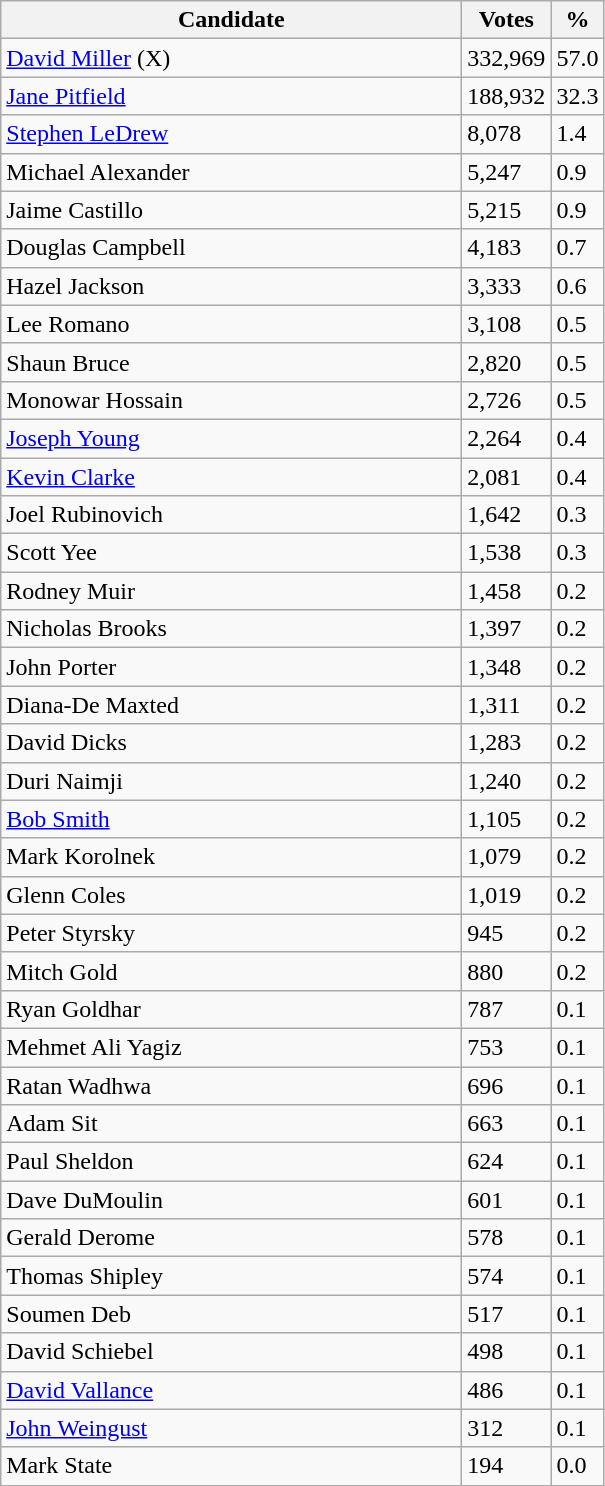<table class="wikitable">
<tr>
<th bgcolor="#DDDDFF" width="300px">Candidate</th>
<th bgcolor="#DDDDFF">Votes</th>
<th bgcolor="#DDDDFF">%</th>
</tr>
<tr>
<td><a href='#'>David Miller</a> (X)</td>
<td>332,969</td>
<td>57.0</td>
</tr>
<tr>
<td><a href='#'>Jane Pitfield</a></td>
<td>188,932</td>
<td>32.3</td>
</tr>
<tr>
<td><a href='#'>Stephen LeDrew</a></td>
<td>8,078</td>
<td>1.4</td>
</tr>
<tr>
<td>Michael Alexander</td>
<td>5,247</td>
<td>0.9</td>
</tr>
<tr>
<td>Jaime Castillo</td>
<td>5,215</td>
<td>0.9</td>
</tr>
<tr>
<td>Douglas Campbell</td>
<td>4,183</td>
<td>0.7</td>
</tr>
<tr>
<td>Hazel Jackson</td>
<td>3,333</td>
<td>0.6</td>
</tr>
<tr>
<td>Lee Romano</td>
<td>3,108</td>
<td>0.5</td>
</tr>
<tr>
<td>Shaun Bruce</td>
<td>2,820</td>
<td>0.5</td>
</tr>
<tr>
<td>Monowar Hossain</td>
<td>2,726</td>
<td>0.5</td>
</tr>
<tr>
<td><a href='#'>Joseph Young</a></td>
<td>2,264</td>
<td>0.4</td>
</tr>
<tr>
<td><a href='#'>Kevin Clarke</a></td>
<td>2,081</td>
<td>0.4</td>
</tr>
<tr>
<td>Joel Rubinovich</td>
<td>1,642</td>
<td>0.3</td>
</tr>
<tr>
<td>Scott Yee</td>
<td>1,538</td>
<td>0.3</td>
</tr>
<tr>
<td>Rodney Muir</td>
<td>1,458</td>
<td>0.2</td>
</tr>
<tr>
<td>Nicholas Brooks</td>
<td>1,397</td>
<td>0.2</td>
</tr>
<tr>
<td>John Porter</td>
<td>1,348</td>
<td>0.2</td>
</tr>
<tr>
<td>Diana-De Maxted</td>
<td>1,311</td>
<td>0.2</td>
</tr>
<tr>
<td>David Dicks</td>
<td>1,283</td>
<td>0.2</td>
</tr>
<tr>
<td>Duri Naimji</td>
<td>1,240</td>
<td>0.2</td>
</tr>
<tr>
<td><a href='#'>Bob Smith</a></td>
<td>1,105</td>
<td>0.2</td>
</tr>
<tr>
<td>Mark Korolnek</td>
<td>1,079</td>
<td>0.2</td>
</tr>
<tr>
<td>Glenn Coles</td>
<td>1,019</td>
<td>0.2</td>
</tr>
<tr>
<td>Peter Styrsky</td>
<td>945</td>
<td>0.2</td>
</tr>
<tr>
<td>Mitch Gold</td>
<td>880</td>
<td>0.2</td>
</tr>
<tr>
<td>Ryan Goldhar</td>
<td>787</td>
<td>0.1</td>
</tr>
<tr>
<td>Mehmet Ali Yagiz</td>
<td>753</td>
<td>0.1</td>
</tr>
<tr>
<td>Ratan Wadhwa</td>
<td>696</td>
<td>0.1</td>
</tr>
<tr>
<td>Adam Sit</td>
<td>663</td>
<td>0.1</td>
</tr>
<tr>
<td>Paul Sheldon</td>
<td>624</td>
<td>0.1</td>
</tr>
<tr>
<td>Dave DuMoulin</td>
<td>601</td>
<td>0.1</td>
</tr>
<tr>
<td>Gerald Derome</td>
<td>578</td>
<td>0.1</td>
</tr>
<tr>
<td>Thomas Shipley</td>
<td>574</td>
<td>0.1</td>
</tr>
<tr>
<td>Soumen Deb</td>
<td>517</td>
<td>0.1</td>
</tr>
<tr>
<td>David Schiebel</td>
<td>498</td>
<td>0.1</td>
</tr>
<tr>
<td><a href='#'>David Vallance</a></td>
<td>486</td>
<td>0.1</td>
</tr>
<tr>
<td><a href='#'>John Weingust</a></td>
<td>312</td>
<td>0.1</td>
</tr>
<tr>
<td>Mark State</td>
<td>194</td>
<td>0.0</td>
</tr>
</table>
